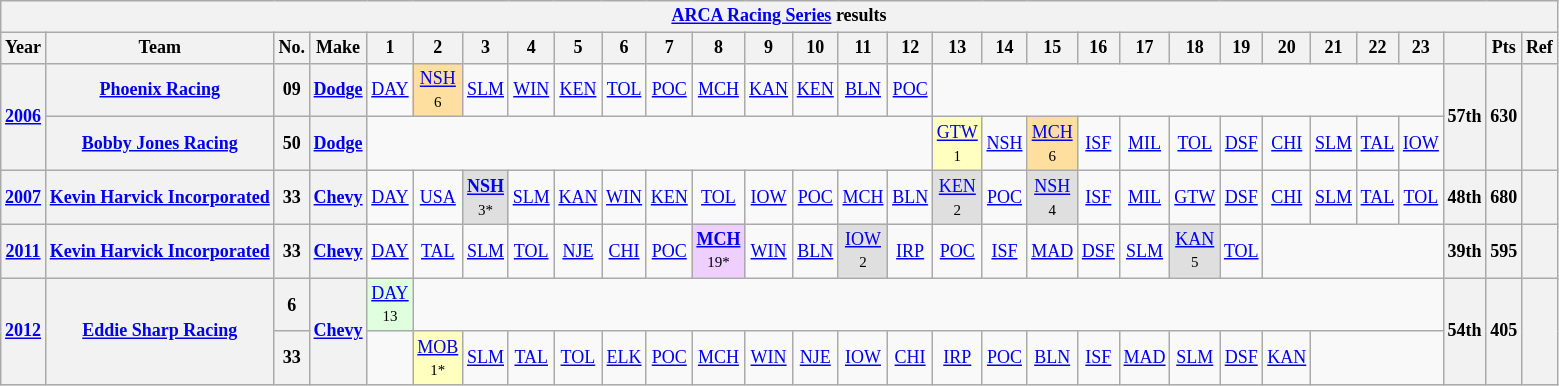<table class="wikitable" style="text-align:center; font-size:75%">
<tr>
<th colspan=45><a href='#'>ARCA Racing Series</a> results</th>
</tr>
<tr>
<th>Year</th>
<th>Team</th>
<th>No.</th>
<th>Make</th>
<th>1</th>
<th>2</th>
<th>3</th>
<th>4</th>
<th>5</th>
<th>6</th>
<th>7</th>
<th>8</th>
<th>9</th>
<th>10</th>
<th>11</th>
<th>12</th>
<th>13</th>
<th>14</th>
<th>15</th>
<th>16</th>
<th>17</th>
<th>18</th>
<th>19</th>
<th>20</th>
<th>21</th>
<th>22</th>
<th>23</th>
<th></th>
<th>Pts</th>
<th>Ref</th>
</tr>
<tr>
<th rowspan=2><a href='#'>2006</a></th>
<th><a href='#'>Phoenix Racing</a></th>
<th>09</th>
<th><a href='#'>Dodge</a></th>
<td><a href='#'>DAY</a></td>
<td style="background:#FFDF9F;"><a href='#'>NSH</a><br><small>6</small></td>
<td><a href='#'>SLM</a></td>
<td><a href='#'>WIN</a></td>
<td><a href='#'>KEN</a></td>
<td><a href='#'>TOL</a></td>
<td><a href='#'>POC</a></td>
<td><a href='#'>MCH</a></td>
<td><a href='#'>KAN</a></td>
<td><a href='#'>KEN</a></td>
<td><a href='#'>BLN</a></td>
<td><a href='#'>POC</a></td>
<td colspan=11></td>
<th rowspan=2>57th</th>
<th rowspan=2>630</th>
<th rowspan=2></th>
</tr>
<tr>
<th><a href='#'>Bobby Jones Racing</a></th>
<th>50</th>
<th><a href='#'>Dodge</a></th>
<td colspan=12></td>
<td style="background:#FFFFBF;"><a href='#'>GTW</a><br><small>1</small></td>
<td><a href='#'>NSH</a></td>
<td style="background:#FFDF9F;"><a href='#'>MCH</a><br><small>6</small></td>
<td><a href='#'>ISF</a></td>
<td><a href='#'>MIL</a></td>
<td><a href='#'>TOL</a></td>
<td><a href='#'>DSF</a></td>
<td><a href='#'>CHI</a></td>
<td><a href='#'>SLM</a></td>
<td><a href='#'>TAL</a></td>
<td><a href='#'>IOW</a></td>
</tr>
<tr>
<th><a href='#'>2007</a></th>
<th><a href='#'>Kevin Harvick Incorporated</a></th>
<th>33</th>
<th><a href='#'>Chevy</a></th>
<td><a href='#'>DAY</a></td>
<td><a href='#'>USA</a></td>
<td style="background:#DFDFDF;"><strong><a href='#'>NSH</a></strong><br><small>3*</small></td>
<td><a href='#'>SLM</a></td>
<td><a href='#'>KAN</a></td>
<td><a href='#'>WIN</a></td>
<td><a href='#'>KEN</a></td>
<td><a href='#'>TOL</a></td>
<td><a href='#'>IOW</a></td>
<td><a href='#'>POC</a></td>
<td><a href='#'>MCH</a></td>
<td><a href='#'>BLN</a></td>
<td style="background:#DFDFDF;"><a href='#'>KEN</a><br><small>2</small></td>
<td><a href='#'>POC</a></td>
<td style="background:#DFDFDF;"><a href='#'>NSH</a><br><small>4</small></td>
<td><a href='#'>ISF</a></td>
<td><a href='#'>MIL</a></td>
<td><a href='#'>GTW</a></td>
<td><a href='#'>DSF</a></td>
<td><a href='#'>CHI</a></td>
<td><a href='#'>SLM</a></td>
<td><a href='#'>TAL</a></td>
<td><a href='#'>TOL</a></td>
<th>48th</th>
<th>680</th>
<th></th>
</tr>
<tr>
<th><a href='#'>2011</a></th>
<th><a href='#'>Kevin Harvick Incorporated</a></th>
<th>33</th>
<th><a href='#'>Chevy</a></th>
<td><a href='#'>DAY</a></td>
<td><a href='#'>TAL</a></td>
<td><a href='#'>SLM</a></td>
<td><a href='#'>TOL</a></td>
<td><a href='#'>NJE</a></td>
<td><a href='#'>CHI</a></td>
<td><a href='#'>POC</a></td>
<td style="background:#EFCFFF;"><strong><a href='#'>MCH</a></strong><br><small>19*</small></td>
<td><a href='#'>WIN</a></td>
<td><a href='#'>BLN</a></td>
<td style="background:#DFDFDF;"><a href='#'>IOW</a><br><small>2</small></td>
<td><a href='#'>IRP</a></td>
<td><a href='#'>POC</a></td>
<td><a href='#'>ISF</a></td>
<td><a href='#'>MAD</a></td>
<td><a href='#'>DSF</a></td>
<td><a href='#'>SLM</a></td>
<td style="background:#DFDFDF;"><a href='#'>KAN</a><br><small>5</small></td>
<td><a href='#'>TOL</a></td>
<td colspan=4></td>
<th>39th</th>
<th>595</th>
<th></th>
</tr>
<tr>
<th rowspan=2><a href='#'>2012</a></th>
<th rowspan=2><a href='#'>Eddie Sharp Racing</a></th>
<th>6</th>
<th rowspan=2><a href='#'>Chevy</a></th>
<td style="background:#DFFFDF;"><a href='#'>DAY</a><br><small>13</small></td>
<td colspan=22></td>
<th rowspan=2>54th</th>
<th rowspan=2>405</th>
<th rowspan=2></th>
</tr>
<tr>
<th>33</th>
<td></td>
<td style="background:#FFFFBF;"><a href='#'>MOB</a><br><small>1*</small></td>
<td><a href='#'>SLM</a></td>
<td><a href='#'>TAL</a></td>
<td><a href='#'>TOL</a></td>
<td><a href='#'>ELK</a></td>
<td><a href='#'>POC</a></td>
<td><a href='#'>MCH</a></td>
<td><a href='#'>WIN</a></td>
<td><a href='#'>NJE</a></td>
<td><a href='#'>IOW</a></td>
<td><a href='#'>CHI</a></td>
<td><a href='#'>IRP</a></td>
<td><a href='#'>POC</a></td>
<td><a href='#'>BLN</a></td>
<td><a href='#'>ISF</a></td>
<td><a href='#'>MAD</a></td>
<td><a href='#'>SLM</a></td>
<td><a href='#'>DSF</a></td>
<td><a href='#'>KAN</a></td>
<td colspan=3></td>
</tr>
</table>
